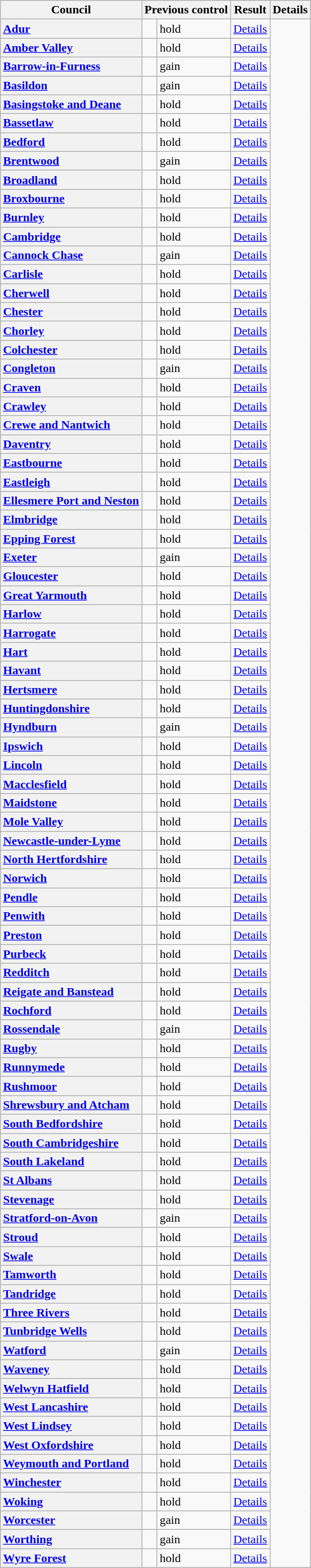<table class="wikitable sortable" border="1">
<tr>
<th scope="col">Council</th>
<th colspan=2>Previous control</th>
<th colspan=2>Result</th>
<th class="unsortable" scope="col">Details</th>
</tr>
<tr>
<th scope="row" style="text-align: left;"><a href='#'>Adur</a></th>
<td></td>
<td> hold</td>
<td><a href='#'>Details</a></td>
</tr>
<tr>
<th scope="row" style="text-align: left;"><a href='#'>Amber Valley</a></th>
<td></td>
<td> hold</td>
<td><a href='#'>Details</a></td>
</tr>
<tr>
<th scope="row" style="text-align: left;"><a href='#'>Barrow-in-Furness</a></th>
<td></td>
<td> gain</td>
<td><a href='#'>Details</a></td>
</tr>
<tr>
<th scope="row" style="text-align: left;"><a href='#'>Basildon</a></th>
<td></td>
<td> gain</td>
<td><a href='#'>Details</a></td>
</tr>
<tr>
<th scope="row" style="text-align: left;"><a href='#'>Basingstoke and Deane</a></th>
<td></td>
<td> hold</td>
<td><a href='#'>Details</a></td>
</tr>
<tr>
<th scope="row" style="text-align: left;"><a href='#'>Bassetlaw</a></th>
<td></td>
<td> hold</td>
<td><a href='#'>Details</a></td>
</tr>
<tr>
<th scope="row" style="text-align: left;"><a href='#'>Bedford</a></th>
<td></td>
<td> hold</td>
<td><a href='#'>Details</a></td>
</tr>
<tr>
<th scope="row" style="text-align: left;"><a href='#'>Brentwood</a></th>
<td></td>
<td> gain</td>
<td><a href='#'>Details</a></td>
</tr>
<tr>
<th scope="row" style="text-align: left;"><a href='#'>Broadland</a></th>
<td></td>
<td> hold</td>
<td><a href='#'>Details</a></td>
</tr>
<tr>
<th scope="row" style="text-align: left;"><a href='#'>Broxbourne</a></th>
<td></td>
<td> hold</td>
<td><a href='#'>Details</a></td>
</tr>
<tr>
<th scope="row" style="text-align: left;"><a href='#'>Burnley</a></th>
<td></td>
<td> hold</td>
<td><a href='#'>Details</a></td>
</tr>
<tr>
<th scope="row" style="text-align: left;"><a href='#'>Cambridge</a></th>
<td></td>
<td> hold</td>
<td><a href='#'>Details</a></td>
</tr>
<tr>
<th scope="row" style="text-align: left;"><a href='#'>Cannock Chase</a></th>
<td></td>
<td> gain</td>
<td><a href='#'>Details</a></td>
</tr>
<tr>
<th scope="row" style="text-align: left;"><a href='#'>Carlisle</a></th>
<td></td>
<td> hold</td>
<td><a href='#'>Details</a></td>
</tr>
<tr>
<th scope="row" style="text-align: left;"><a href='#'>Cherwell</a></th>
<td></td>
<td> hold</td>
<td><a href='#'>Details</a></td>
</tr>
<tr>
<th scope="row" style="text-align: left;"><a href='#'>Chester</a></th>
<td></td>
<td> hold</td>
<td><a href='#'>Details</a></td>
</tr>
<tr>
<th scope="row" style="text-align: left;"><a href='#'>Chorley</a></th>
<td></td>
<td> hold</td>
<td><a href='#'>Details</a></td>
</tr>
<tr>
<th scope="row" style="text-align: left;"><a href='#'>Colchester</a></th>
<td></td>
<td> hold</td>
<td><a href='#'>Details</a></td>
</tr>
<tr>
<th scope="row" style="text-align: left;"><a href='#'>Congleton</a></th>
<td></td>
<td> gain</td>
<td><a href='#'>Details</a></td>
</tr>
<tr>
<th scope="row" style="text-align: left;"><a href='#'>Craven</a></th>
<td></td>
<td> hold</td>
<td><a href='#'>Details</a></td>
</tr>
<tr>
<th scope="row" style="text-align: left;"><a href='#'>Crawley</a></th>
<td></td>
<td> hold</td>
<td><a href='#'>Details</a></td>
</tr>
<tr>
<th scope="row" style="text-align: left;"><a href='#'>Crewe and Nantwich</a></th>
<td></td>
<td> hold</td>
<td><a href='#'>Details</a></td>
</tr>
<tr>
<th scope="row" style="text-align: left;"><a href='#'>Daventry</a></th>
<td></td>
<td> hold</td>
<td><a href='#'>Details</a></td>
</tr>
<tr>
<th scope="row" style="text-align: left;"><a href='#'>Eastbourne</a></th>
<td></td>
<td> hold</td>
<td><a href='#'>Details</a></td>
</tr>
<tr>
<th scope="row" style="text-align: left;"><a href='#'>Eastleigh</a></th>
<td></td>
<td> hold</td>
<td><a href='#'>Details</a></td>
</tr>
<tr>
<th scope="row" style="text-align: left;"><a href='#'>Ellesmere Port and Neston</a></th>
<td></td>
<td> hold</td>
<td><a href='#'>Details</a></td>
</tr>
<tr>
<th scope="row" style="text-align: left;"><a href='#'>Elmbridge</a></th>
<td></td>
<td> hold</td>
<td><a href='#'>Details</a></td>
</tr>
<tr>
<th scope="row" style="text-align: left;"><a href='#'>Epping Forest</a></th>
<td></td>
<td> hold</td>
<td><a href='#'>Details</a></td>
</tr>
<tr>
<th scope="row" style="text-align: left;"><a href='#'>Exeter</a></th>
<td></td>
<td> gain</td>
<td><a href='#'>Details</a></td>
</tr>
<tr>
<th scope="row" style="text-align: left;"><a href='#'>Gloucester</a></th>
<td></td>
<td> hold</td>
<td><a href='#'>Details</a></td>
</tr>
<tr>
<th scope="row" style="text-align: left;"><a href='#'>Great Yarmouth</a></th>
<td></td>
<td> hold</td>
<td><a href='#'>Details</a></td>
</tr>
<tr>
<th scope="row" style="text-align: left;"><a href='#'>Harlow</a></th>
<td></td>
<td> hold</td>
<td><a href='#'>Details</a></td>
</tr>
<tr>
<th scope="row" style="text-align: left;"><a href='#'>Harrogate</a></th>
<td></td>
<td> hold</td>
<td><a href='#'>Details</a></td>
</tr>
<tr>
<th scope="row" style="text-align: left;"><a href='#'>Hart</a></th>
<td></td>
<td> hold</td>
<td><a href='#'>Details</a></td>
</tr>
<tr>
<th scope="row" style="text-align: left;"><a href='#'>Havant</a></th>
<td></td>
<td> hold</td>
<td><a href='#'>Details</a></td>
</tr>
<tr>
<th scope="row" style="text-align: left;"><a href='#'>Hertsmere</a></th>
<td></td>
<td> hold</td>
<td><a href='#'>Details</a></td>
</tr>
<tr>
<th scope="row" style="text-align: left;"><a href='#'>Huntingdonshire</a></th>
<td></td>
<td> hold</td>
<td><a href='#'>Details</a></td>
</tr>
<tr>
<th scope="row" style="text-align: left;"><a href='#'>Hyndburn</a></th>
<td></td>
<td> gain</td>
<td><a href='#'>Details</a></td>
</tr>
<tr>
<th scope="row" style="text-align: left;"><a href='#'>Ipswich</a></th>
<td></td>
<td> hold</td>
<td><a href='#'>Details</a></td>
</tr>
<tr>
<th scope="row" style="text-align: left;"><a href='#'>Lincoln</a></th>
<td></td>
<td> hold</td>
<td><a href='#'>Details</a></td>
</tr>
<tr>
<th scope="row" style="text-align: left;"><a href='#'>Macclesfield</a></th>
<td></td>
<td> hold</td>
<td><a href='#'>Details</a></td>
</tr>
<tr>
<th scope="row" style="text-align: left;"><a href='#'>Maidstone</a></th>
<td></td>
<td> hold</td>
<td><a href='#'>Details</a></td>
</tr>
<tr>
<th scope="row" style="text-align: left;"><a href='#'>Mole Valley</a></th>
<td></td>
<td> hold</td>
<td><a href='#'>Details</a></td>
</tr>
<tr>
<th scope="row" style="text-align: left;"><a href='#'>Newcastle-under-Lyme</a></th>
<td></td>
<td> hold</td>
<td><a href='#'>Details</a></td>
</tr>
<tr>
<th scope="row" style="text-align: left;"><a href='#'>North Hertfordshire</a></th>
<td></td>
<td> hold</td>
<td><a href='#'>Details</a></td>
</tr>
<tr>
<th scope="row" style="text-align: left;"><a href='#'>Norwich</a></th>
<td></td>
<td> hold</td>
<td><a href='#'>Details</a></td>
</tr>
<tr>
<th scope="row" style="text-align: left;"><a href='#'>Pendle</a></th>
<td></td>
<td> hold</td>
<td><a href='#'>Details</a></td>
</tr>
<tr>
<th scope="row" style="text-align: left;"><a href='#'>Penwith</a></th>
<td></td>
<td> hold</td>
<td><a href='#'>Details</a></td>
</tr>
<tr>
<th scope="row" style="text-align: left;"><a href='#'>Preston</a></th>
<td></td>
<td> hold</td>
<td><a href='#'>Details</a></td>
</tr>
<tr>
<th scope="row" style="text-align: left;"><a href='#'>Purbeck</a></th>
<td></td>
<td> hold</td>
<td><a href='#'>Details</a></td>
</tr>
<tr>
<th scope="row" style="text-align: left;"><a href='#'>Redditch</a></th>
<td></td>
<td> hold</td>
<td><a href='#'>Details</a></td>
</tr>
<tr>
<th scope="row" style="text-align: left;"><a href='#'>Reigate and Banstead</a></th>
<td></td>
<td> hold</td>
<td><a href='#'>Details</a></td>
</tr>
<tr>
<th scope="row" style="text-align: left;"><a href='#'>Rochford</a></th>
<td></td>
<td> hold</td>
<td><a href='#'>Details</a></td>
</tr>
<tr>
<th scope="row" style="text-align: left;"><a href='#'>Rossendale</a></th>
<td></td>
<td> gain</td>
<td><a href='#'>Details</a></td>
</tr>
<tr>
<th scope="row" style="text-align: left;"><a href='#'>Rugby</a></th>
<td></td>
<td> hold</td>
<td><a href='#'>Details</a></td>
</tr>
<tr>
<th scope="row" style="text-align: left;"><a href='#'>Runnymede</a></th>
<td></td>
<td> hold</td>
<td><a href='#'>Details</a></td>
</tr>
<tr>
<th scope="row" style="text-align: left;"><a href='#'>Rushmoor</a></th>
<td></td>
<td> hold</td>
<td><a href='#'>Details</a></td>
</tr>
<tr>
<th scope="row" style="text-align: left;"><a href='#'>Shrewsbury and Atcham</a></th>
<td></td>
<td> hold</td>
<td><a href='#'>Details</a></td>
</tr>
<tr>
<th scope="row" style="text-align: left;"><a href='#'>South Bedfordshire</a></th>
<td></td>
<td> hold</td>
<td><a href='#'>Details</a></td>
</tr>
<tr>
<th scope="row" style="text-align: left;"><a href='#'>South Cambridgeshire</a></th>
<td></td>
<td> hold</td>
<td><a href='#'>Details</a></td>
</tr>
<tr>
<th scope="row" style="text-align: left;"><a href='#'>South Lakeland</a></th>
<td></td>
<td> hold</td>
<td><a href='#'>Details</a></td>
</tr>
<tr>
<th scope="row" style="text-align: left;"><a href='#'>St Albans</a></th>
<td></td>
<td> hold</td>
<td><a href='#'>Details</a></td>
</tr>
<tr>
<th scope="row" style="text-align: left;"><a href='#'>Stevenage</a></th>
<td></td>
<td> hold</td>
<td><a href='#'>Details</a></td>
</tr>
<tr>
<th scope="row" style="text-align: left;"><a href='#'>Stratford-on-Avon</a></th>
<td></td>
<td> gain</td>
<td><a href='#'>Details</a></td>
</tr>
<tr>
<th scope="row" style="text-align: left;"><a href='#'>Stroud</a></th>
<td></td>
<td> hold</td>
<td><a href='#'>Details</a></td>
</tr>
<tr>
<th scope="row" style="text-align: left;"><a href='#'>Swale</a></th>
<td></td>
<td> hold</td>
<td><a href='#'>Details</a></td>
</tr>
<tr>
<th scope="row" style="text-align: left;"><a href='#'>Tamworth</a></th>
<td></td>
<td> hold</td>
<td><a href='#'>Details</a></td>
</tr>
<tr>
<th scope="row" style="text-align: left;"><a href='#'>Tandridge</a></th>
<td></td>
<td> hold</td>
<td><a href='#'>Details</a></td>
</tr>
<tr>
<th scope="row" style="text-align: left;"><a href='#'>Three Rivers</a></th>
<td></td>
<td> hold</td>
<td><a href='#'>Details</a></td>
</tr>
<tr>
<th scope="row" style="text-align: left;"><a href='#'>Tunbridge Wells</a></th>
<td></td>
<td> hold</td>
<td><a href='#'>Details</a></td>
</tr>
<tr>
<th scope="row" style="text-align: left;"><a href='#'>Watford</a></th>
<td></td>
<td> gain</td>
<td><a href='#'>Details</a></td>
</tr>
<tr>
<th scope="row" style="text-align: left;"><a href='#'>Waveney</a></th>
<td></td>
<td> hold</td>
<td><a href='#'>Details</a></td>
</tr>
<tr>
<th scope="row" style="text-align: left;"><a href='#'>Welwyn Hatfield</a></th>
<td></td>
<td> hold</td>
<td><a href='#'>Details</a></td>
</tr>
<tr>
<th scope="row" style="text-align: left;"><a href='#'>West Lancashire</a></th>
<td></td>
<td> hold</td>
<td><a href='#'>Details</a></td>
</tr>
<tr>
<th scope="row" style="text-align: left;"><a href='#'>West Lindsey</a></th>
<td></td>
<td> hold</td>
<td><a href='#'>Details</a></td>
</tr>
<tr>
<th scope="row" style="text-align: left;"><a href='#'>West Oxfordshire</a></th>
<td></td>
<td> hold</td>
<td><a href='#'>Details</a></td>
</tr>
<tr>
<th scope="row" style="text-align: left;"><a href='#'>Weymouth and Portland</a></th>
<td></td>
<td> hold</td>
<td><a href='#'>Details</a></td>
</tr>
<tr>
<th scope="row" style="text-align: left;"><a href='#'>Winchester</a></th>
<td></td>
<td> hold</td>
<td><a href='#'>Details</a></td>
</tr>
<tr>
<th scope="row" style="text-align: left;"><a href='#'>Woking</a></th>
<td></td>
<td> hold</td>
<td><a href='#'>Details</a></td>
</tr>
<tr>
<th scope="row" style="text-align: left;"><a href='#'>Worcester</a></th>
<td></td>
<td> gain</td>
<td><a href='#'>Details</a></td>
</tr>
<tr>
<th scope="row" style="text-align: left;"><a href='#'>Worthing</a></th>
<td></td>
<td> gain</td>
<td><a href='#'>Details</a></td>
</tr>
<tr>
<th scope="row" style="text-align: left;"><a href='#'>Wyre Forest</a></th>
<td></td>
<td> hold</td>
<td><a href='#'>Details</a></td>
</tr>
</table>
